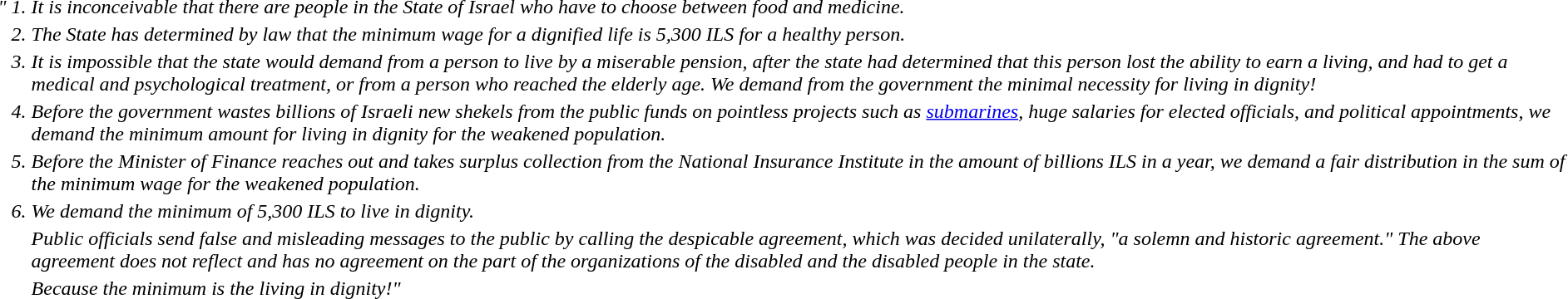<table>
<tr>
<td style="vertical-align:top;"><em>"</em></td>
<td style="vertical-align:top;"><em>1.</em></td>
<td><em>It is inconceivable that there are people in the State of Israel who have to choose between food and medicine.</em></td>
</tr>
<tr>
<td> </td>
<td style="vertical-align:top;"><em>2.</em></td>
<td><em>The State has determined by law that the minimum wage for a dignified life is 5,300 ILS for a healthy person.</em></td>
</tr>
<tr>
<td> </td>
<td style="vertical-align:top;"><em>3.</em></td>
<td><em>It is impossible that the state would demand from a person to live by a miserable pension, after the state had determined that this person lost the ability to earn a living, and had to get a medical and psychological treatment, or from a person who reached the elderly age. We demand from the government the minimal necessity for living in dignity!</em></td>
</tr>
<tr>
<td> </td>
<td style="vertical-align:top;"><em>4.</em></td>
<td><em>Before the government wastes billions of Israeli new shekels from the public funds on pointless projects such as <a href='#'>submarines</a>, huge salaries for elected officials, and political appointments, we demand the minimum amount for living in dignity for the weakened population.</em></td>
</tr>
<tr>
<td> </td>
<td style="vertical-align:top;"><em>5.</em></td>
<td><em>Before the Minister of Finance reaches out and takes surplus collection from the National Insurance Institute in the amount of billions ILS in a year, we demand a fair distribution in the sum of the minimum wage for the weakened population.</em></td>
</tr>
<tr>
<td> </td>
<td style="vertical-align:top;"><em>6.</em></td>
<td><em>We demand the minimum of 5,300 ILS to live in dignity.</em></td>
</tr>
<tr>
<td> </td>
<td> </td>
<td><em>Public officials send false and misleading messages to the public by calling the despicable agreement, which was decided unilaterally, "a solemn and historic agreement." The above agreement does not reflect and has no agreement on the part of the organizations of the disabled and the disabled people in the state.</em></td>
</tr>
<tr>
<td> </td>
<td> </td>
<td><em>Because the minimum is the living in dignity!"</em></td>
</tr>
</table>
